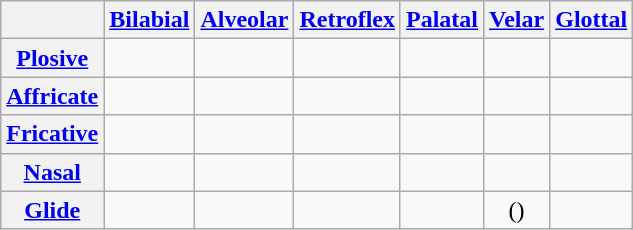<table class="wikitable" style="text-align:center">
<tr>
<th></th>
<th><a href='#'>Bilabial</a></th>
<th><a href='#'>Alveolar</a></th>
<th><a href='#'>Retroflex</a></th>
<th><a href='#'>Palatal</a></th>
<th><a href='#'>Velar</a></th>
<th><a href='#'>Glottal</a></th>
</tr>
<tr>
<th><a href='#'>Plosive</a></th>
<td></td>
<td></td>
<td></td>
<td></td>
<td></td>
<td></td>
</tr>
<tr>
<th><a href='#'>Affricate</a></th>
<td></td>
<td></td>
<td></td>
<td></td>
<td></td>
<td></td>
</tr>
<tr>
<th><a href='#'>Fricative</a></th>
<td></td>
<td></td>
<td></td>
<td></td>
<td></td>
<td></td>
</tr>
<tr>
<th><a href='#'>Nasal</a></th>
<td></td>
<td></td>
<td></td>
<td></td>
<td></td>
<td></td>
</tr>
<tr>
<th><a href='#'>Glide</a></th>
<td></td>
<td></td>
<td></td>
<td></td>
<td>()</td>
<td></td>
</tr>
</table>
